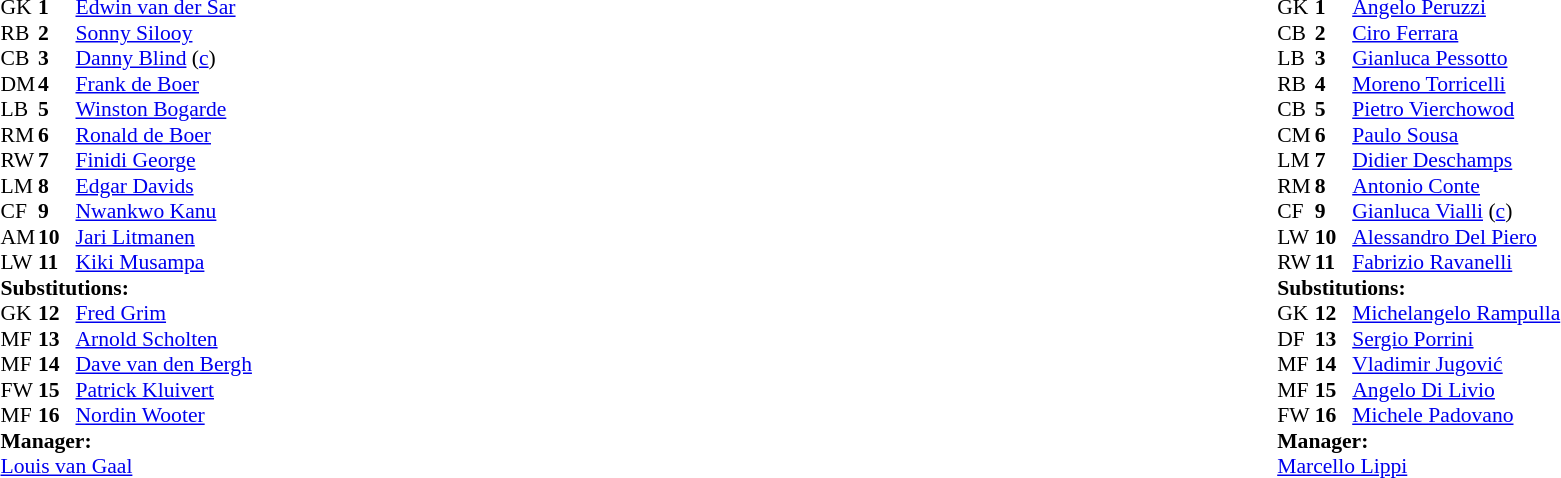<table width=100%>
<tr>
<td valign=top width=50%><br><table style="font-size: 90%" cellspacing="0" cellpadding="0">
<tr>
<th width=25></th>
<th width=25></th>
</tr>
<tr>
<td>GK</td>
<td><strong>1</strong></td>
<td> <a href='#'>Edwin van der Sar</a></td>
</tr>
<tr>
<td>RB</td>
<td><strong>2</strong></td>
<td> <a href='#'>Sonny Silooy</a></td>
</tr>
<tr>
<td>CB</td>
<td><strong>3</strong></td>
<td> <a href='#'>Danny Blind</a> (<a href='#'>c</a>)</td>
<td></td>
</tr>
<tr>
<td>DM</td>
<td><strong>4</strong></td>
<td> <a href='#'>Frank de Boer</a></td>
<td></td>
<td></td>
</tr>
<tr>
<td>LB</td>
<td><strong>5</strong></td>
<td> <a href='#'>Winston Bogarde</a></td>
</tr>
<tr>
<td>RM</td>
<td><strong>6</strong></td>
<td> <a href='#'>Ronald de Boer</a></td>
<td></td>
<td></td>
</tr>
<tr>
<td>RW</td>
<td><strong>7</strong></td>
<td> <a href='#'>Finidi George</a></td>
<td></td>
</tr>
<tr>
<td>LM</td>
<td><strong>8</strong></td>
<td> <a href='#'>Edgar Davids</a></td>
</tr>
<tr>
<td>CF</td>
<td><strong>9</strong></td>
<td> <a href='#'>Nwankwo Kanu</a></td>
</tr>
<tr>
<td>AM</td>
<td><strong>10</strong></td>
<td> <a href='#'>Jari Litmanen</a></td>
</tr>
<tr>
<td>LW</td>
<td><strong>11</strong></td>
<td> <a href='#'>Kiki Musampa</a></td>
<td></td>
<td></td>
</tr>
<tr>
<td colspan="4"><strong>Substitutions:</strong></td>
</tr>
<tr>
<td>GK</td>
<td><strong>12</strong></td>
<td> <a href='#'>Fred Grim</a></td>
</tr>
<tr>
<td>MF</td>
<td><strong>13</strong></td>
<td> <a href='#'>Arnold Scholten</a></td>
<td></td>
<td></td>
</tr>
<tr>
<td>MF</td>
<td><strong>14</strong></td>
<td> <a href='#'>Dave van den Bergh</a></td>
</tr>
<tr>
<td>FW</td>
<td><strong>15</strong></td>
<td> <a href='#'>Patrick Kluivert</a></td>
<td></td>
<td></td>
</tr>
<tr>
<td>MF</td>
<td><strong>16</strong></td>
<td> <a href='#'>Nordin Wooter</a></td>
<td></td>
<td></td>
</tr>
<tr>
<td colspan="4"><strong>Manager:</strong></td>
</tr>
<tr>
<td colspan="4"> <a href='#'>Louis van Gaal</a></td>
</tr>
</table>
</td>
<td valign="top"></td>
<td valign="top" width="50%"><br><table style=font-size:90% cellspacing=0 cellpadding=0 align=center>
<tr>
<th width=25></th>
<th width=25></th>
</tr>
<tr>
<td>GK</td>
<td><strong>1</strong></td>
<td> <a href='#'>Angelo Peruzzi</a></td>
</tr>
<tr>
<td>CB</td>
<td><strong>2</strong></td>
<td> <a href='#'>Ciro Ferrara</a></td>
</tr>
<tr>
<td>LB</td>
<td><strong>3</strong></td>
<td> <a href='#'>Gianluca Pessotto</a></td>
</tr>
<tr>
<td>RB</td>
<td><strong>4</strong></td>
<td> <a href='#'>Moreno Torricelli</a></td>
<td></td>
</tr>
<tr>
<td>CB</td>
<td><strong>5</strong></td>
<td> <a href='#'>Pietro Vierchowod</a></td>
</tr>
<tr>
<td>CM</td>
<td><strong>6</strong></td>
<td> <a href='#'>Paulo Sousa</a></td>
<td></td>
<td></td>
</tr>
<tr>
<td>LM</td>
<td><strong>7</strong></td>
<td> <a href='#'>Didier Deschamps</a></td>
<td></td>
</tr>
<tr>
<td>RM</td>
<td><strong>8</strong></td>
<td> <a href='#'>Antonio Conte</a></td>
<td></td>
<td></td>
</tr>
<tr>
<td>CF</td>
<td><strong>9</strong></td>
<td> <a href='#'>Gianluca Vialli</a> (<a href='#'>c</a>)</td>
</tr>
<tr>
<td>LW</td>
<td><strong>10</strong></td>
<td> <a href='#'>Alessandro Del Piero</a></td>
</tr>
<tr>
<td>RW</td>
<td><strong>11</strong></td>
<td> <a href='#'>Fabrizio Ravanelli</a></td>
<td></td>
<td></td>
</tr>
<tr>
<td colspan="4"><strong>Substitutions:</strong></td>
</tr>
<tr>
<td>GK</td>
<td><strong>12</strong></td>
<td> <a href='#'>Michelangelo Rampulla</a></td>
</tr>
<tr>
<td>DF</td>
<td><strong>13</strong></td>
<td> <a href='#'>Sergio Porrini</a></td>
</tr>
<tr>
<td>MF</td>
<td><strong>14</strong></td>
<td> <a href='#'>Vladimir Jugović</a></td>
<td></td>
<td></td>
</tr>
<tr>
<td>MF</td>
<td><strong>15</strong></td>
<td> <a href='#'>Angelo Di Livio</a></td>
<td></td>
<td></td>
</tr>
<tr>
<td>FW</td>
<td><strong>16</strong></td>
<td> <a href='#'>Michele Padovano</a></td>
<td></td>
<td></td>
</tr>
<tr>
<td colspan="4"><strong>Manager:</strong></td>
</tr>
<tr>
<td colspan="4"> <a href='#'>Marcello Lippi</a></td>
</tr>
</table>
</td>
</tr>
</table>
